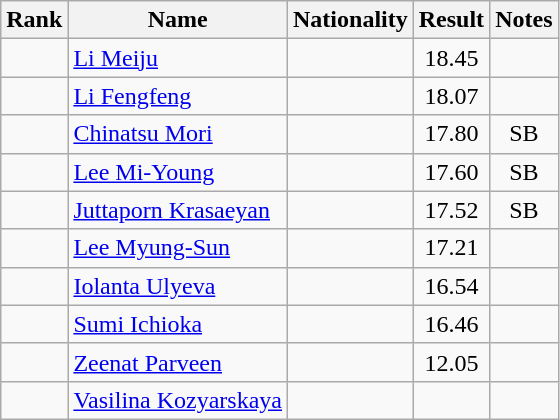<table class="wikitable sortable" style="text-align:center">
<tr>
<th>Rank</th>
<th>Name</th>
<th>Nationality</th>
<th>Result</th>
<th>Notes</th>
</tr>
<tr>
<td></td>
<td align=left><a href='#'>Li Meiju</a></td>
<td align=left></td>
<td>18.45</td>
<td></td>
</tr>
<tr>
<td></td>
<td align=left><a href='#'>Li Fengfeng</a></td>
<td align=left></td>
<td>18.07</td>
<td></td>
</tr>
<tr>
<td></td>
<td align=left><a href='#'>Chinatsu Mori</a></td>
<td align=left></td>
<td>17.80</td>
<td>SB</td>
</tr>
<tr>
<td></td>
<td align=left><a href='#'>Lee Mi-Young</a></td>
<td align=left></td>
<td>17.60</td>
<td>SB</td>
</tr>
<tr>
<td></td>
<td align=left><a href='#'>Juttaporn Krasaeyan</a></td>
<td align=left></td>
<td>17.52</td>
<td>SB</td>
</tr>
<tr>
<td></td>
<td align=left><a href='#'>Lee Myung-Sun</a></td>
<td align=left></td>
<td>17.21</td>
<td></td>
</tr>
<tr>
<td></td>
<td align=left><a href='#'>Iolanta Ulyeva</a></td>
<td align=left></td>
<td>16.54</td>
<td></td>
</tr>
<tr>
<td></td>
<td align=left><a href='#'>Sumi Ichioka</a></td>
<td align=left></td>
<td>16.46</td>
<td></td>
</tr>
<tr>
<td></td>
<td align=left><a href='#'>Zeenat Parveen</a></td>
<td align=left></td>
<td>12.05</td>
<td></td>
</tr>
<tr>
<td></td>
<td align=left><a href='#'>Vasilina Kozyarskaya</a></td>
<td align=left></td>
<td></td>
<td></td>
</tr>
</table>
